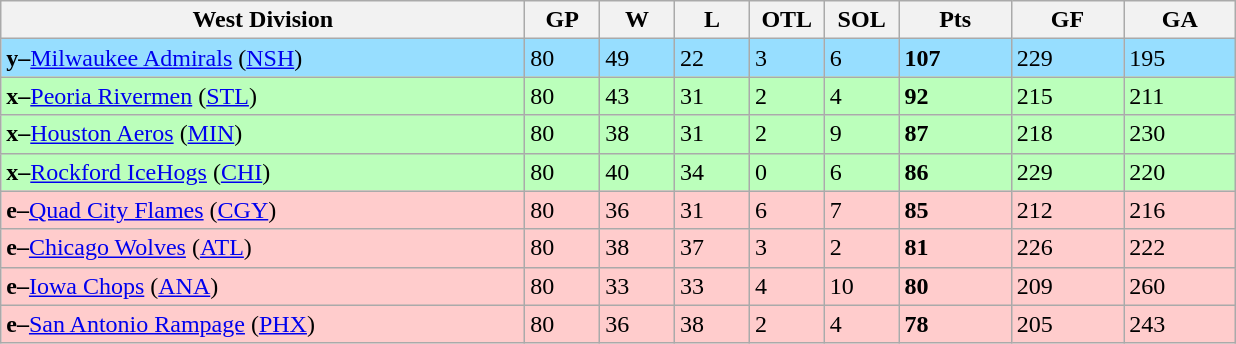<table class="wikitable">
<tr>
<th bgcolor="#DDDDFF" width="35%">West Division</th>
<th bgcolor="#DDDDFF" width="5%">GP</th>
<th bgcolor="#DDDDFF" width="5%">W</th>
<th bgcolor="#DDDDFF" width="5%">L</th>
<th bgcolor="#DDDDFF" width="5%">OTL</th>
<th bgcolor="#DDDDFF" width="5%">SOL</th>
<th bgcolor="#DDDDFF" width="7.5%">Pts</th>
<th bgcolor="#DDDDFF" width="7.5%">GF</th>
<th bgcolor="#DDDDFF" width="7.5%">GA</th>
</tr>
<tr bgcolor=#97DEFF |>
<td><strong>y–</strong><a href='#'>Milwaukee Admirals</a> (<a href='#'>NSH</a>)</td>
<td>80</td>
<td>49</td>
<td>22</td>
<td>3</td>
<td>6</td>
<td><strong>107</strong></td>
<td>229</td>
<td>195</td>
</tr>
<tr bgcolor=#bbffbb>
<td><strong>x–</strong><a href='#'>Peoria Rivermen</a> (<a href='#'>STL</a>)</td>
<td>80</td>
<td>43</td>
<td>31</td>
<td>2</td>
<td>4</td>
<td><strong>92</strong></td>
<td>215</td>
<td>211</td>
</tr>
<tr bgcolor=#bbffbb>
<td><strong>x–</strong><a href='#'>Houston Aeros</a> (<a href='#'>MIN</a>)</td>
<td>80</td>
<td>38</td>
<td>31</td>
<td>2</td>
<td>9</td>
<td><strong>87</strong></td>
<td>218</td>
<td>230</td>
</tr>
<tr bgcolor=#bbffbb>
<td><strong>x–</strong><a href='#'>Rockford IceHogs</a> (<a href='#'>CHI</a>)</td>
<td>80</td>
<td>40</td>
<td>34</td>
<td>0</td>
<td>6</td>
<td><strong>86</strong></td>
<td>229</td>
<td>220</td>
</tr>
<tr bgcolor=#ffcccc>
<td><strong>e–</strong><a href='#'>Quad City Flames</a> (<a href='#'>CGY</a>)</td>
<td>80</td>
<td>36</td>
<td>31</td>
<td>6</td>
<td>7</td>
<td><strong>85</strong></td>
<td>212</td>
<td>216</td>
</tr>
<tr bgcolor=#ffcccc>
<td><strong>e–</strong><a href='#'>Chicago Wolves</a> (<a href='#'>ATL</a>)</td>
<td>80</td>
<td>38</td>
<td>37</td>
<td>3</td>
<td>2</td>
<td><strong>81</strong></td>
<td>226</td>
<td>222</td>
</tr>
<tr bgcolor=#ffcccc>
<td><strong>e–</strong><a href='#'>Iowa Chops</a> (<a href='#'>ANA</a>)</td>
<td>80</td>
<td>33</td>
<td>33</td>
<td>4</td>
<td>10</td>
<td><strong>80</strong></td>
<td>209</td>
<td>260</td>
</tr>
<tr bgcolor=#ffcccc>
<td><strong>e–</strong><a href='#'>San Antonio Rampage</a> (<a href='#'>PHX</a>)</td>
<td>80</td>
<td>36</td>
<td>38</td>
<td>2</td>
<td>4</td>
<td><strong>78</strong></td>
<td>205</td>
<td>243</td>
</tr>
</table>
